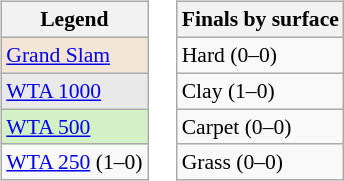<table>
<tr valign=top>
<td><br><table class=wikitable style="font-size:90%;">
<tr>
<th>Legend</th>
</tr>
<tr>
<td bgcolor=f3e6d7><a href='#'>Grand Slam</a></td>
</tr>
<tr>
<td bgcolor=e9e9e9><a href='#'>WTA 1000</a></td>
</tr>
<tr>
<td bgcolor=d4f1c5><a href='#'>WTA 500</a></td>
</tr>
<tr>
<td><a href='#'>WTA 250</a> (1–0)</td>
</tr>
</table>
</td>
<td><br><table class=wikitable style="font-size:90%;">
<tr>
<th>Finals by surface</th>
</tr>
<tr>
<td>Hard (0–0)</td>
</tr>
<tr>
<td>Clay (1–0)</td>
</tr>
<tr>
<td>Carpet (0–0)</td>
</tr>
<tr>
<td>Grass (0–0)</td>
</tr>
</table>
</td>
</tr>
</table>
